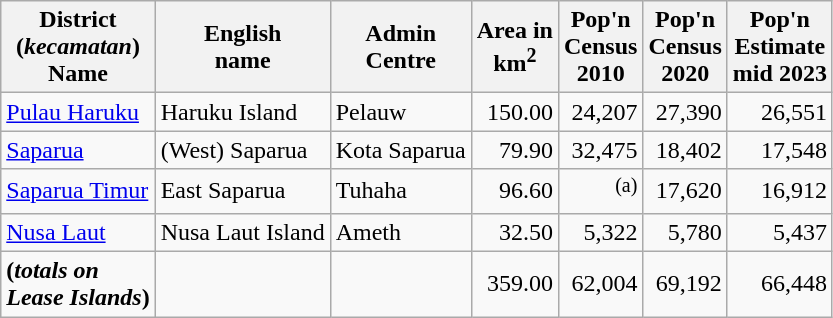<table class="sortable wikitable">
<tr>
<th>District <br>(<em>kecamatan</em>)<br> Name</th>
<th>English<br> name</th>
<th>Admin <br> Centre</th>
<th>Area in <br> km<sup>2</sup></th>
<th>Pop'n<br>Census<br>2010 </th>
<th>Pop'n<br>Census<br>2020 </th>
<th>Pop'n<br>Estimate<br>mid 2023</th>
</tr>
<tr>
<td><a href='#'>Pulau Haruku</a></td>
<td>Haruku Island</td>
<td>Pelauw</td>
<td align="right">150.00</td>
<td align="right">24,207</td>
<td align="right">27,390</td>
<td align="right">26,551</td>
</tr>
<tr>
<td><a href='#'>Saparua</a></td>
<td>(West) Saparua</td>
<td>Kota Saparua</td>
<td align="right">79.90</td>
<td align="right">32,475</td>
<td align="right">18,402</td>
<td align="right">17,548</td>
</tr>
<tr>
<td><a href='#'>Saparua Timur</a></td>
<td>East Saparua</td>
<td>Tuhaha</td>
<td align="right">96.60</td>
<td align="right"><sup>(a)</sup></td>
<td align="right">17,620</td>
<td align="right">16,912</td>
</tr>
<tr>
<td><a href='#'>Nusa Laut</a></td>
<td>Nusa Laut Island</td>
<td>Ameth</td>
<td align="right">32.50</td>
<td align="right">5,322</td>
<td align="right">5,780</td>
<td align="right">5,437</td>
</tr>
<tr>
<td><strong>(<em>totals on <br>Lease Islands</em>)</strong></td>
<td></td>
<td></td>
<td align="right">359.00</td>
<td align="right">62,004</td>
<td align="right">69,192</td>
<td align="right">66,448</td>
</tr>
</table>
